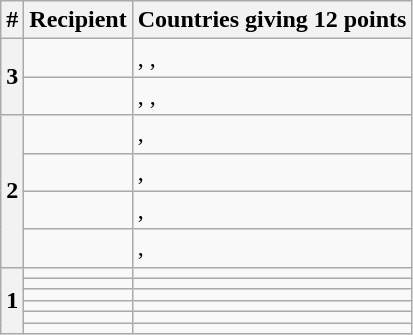<table class="wikitable plainrowheaders">
<tr>
<th scope="col">#</th>
<th scope="colgroup">Recipient</th>
<th scope="colgroup">Countries giving 12 points</th>
</tr>
<tr>
<th scope="rowgroup" rowspan="2">3</th>
<td></td>
<td>, , </td>
</tr>
<tr>
<td></td>
<td>, , </td>
</tr>
<tr>
<th scope="rowgroup" rowspan="4">2</th>
<td></td>
<td>, </td>
</tr>
<tr>
<td></td>
<td>, </td>
</tr>
<tr>
<td></td>
<td>, </td>
</tr>
<tr>
<td></td>
<td>, </td>
</tr>
<tr>
<th scope="rowgroup" rowspan="6">1</th>
<td></td>
<td></td>
</tr>
<tr>
<td></td>
<td></td>
</tr>
<tr>
<td></td>
<td></td>
</tr>
<tr>
<td></td>
<td></td>
</tr>
<tr>
<td></td>
<td></td>
</tr>
<tr>
<td></td>
<td></td>
</tr>
</table>
